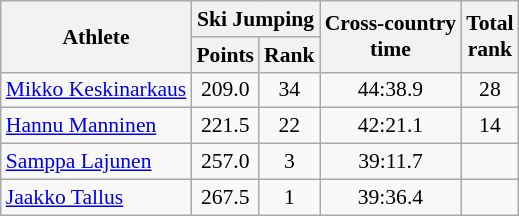<table class="wikitable" style="font-size:90%">
<tr>
<th rowspan="2">Athlete</th>
<th colspan="2">Ski Jumping</th>
<th rowspan="2">Cross-country <br> time</th>
<th rowspan="2">Total <br> rank</th>
</tr>
<tr>
<th>Points</th>
<th>Rank</th>
</tr>
<tr>
<td><a href='#'>Mikko Keskinarkaus</a></td>
<td align="center">209.0</td>
<td align="center">34</td>
<td align="center">44:38.9</td>
<td align="center">28</td>
</tr>
<tr>
<td><a href='#'>Hannu Manninen</a></td>
<td align="center">221.5</td>
<td align="center">22</td>
<td align="center">42:21.1</td>
<td align="center">14</td>
</tr>
<tr>
<td><a href='#'>Samppa Lajunen</a></td>
<td align="center">257.0</td>
<td align="center">3</td>
<td align="center">39:11.7</td>
<td align="center"></td>
</tr>
<tr>
<td><a href='#'>Jaakko Tallus</a></td>
<td align="center">267.5</td>
<td align="center">1</td>
<td align="center">39:36.4</td>
<td align="center"></td>
</tr>
</table>
